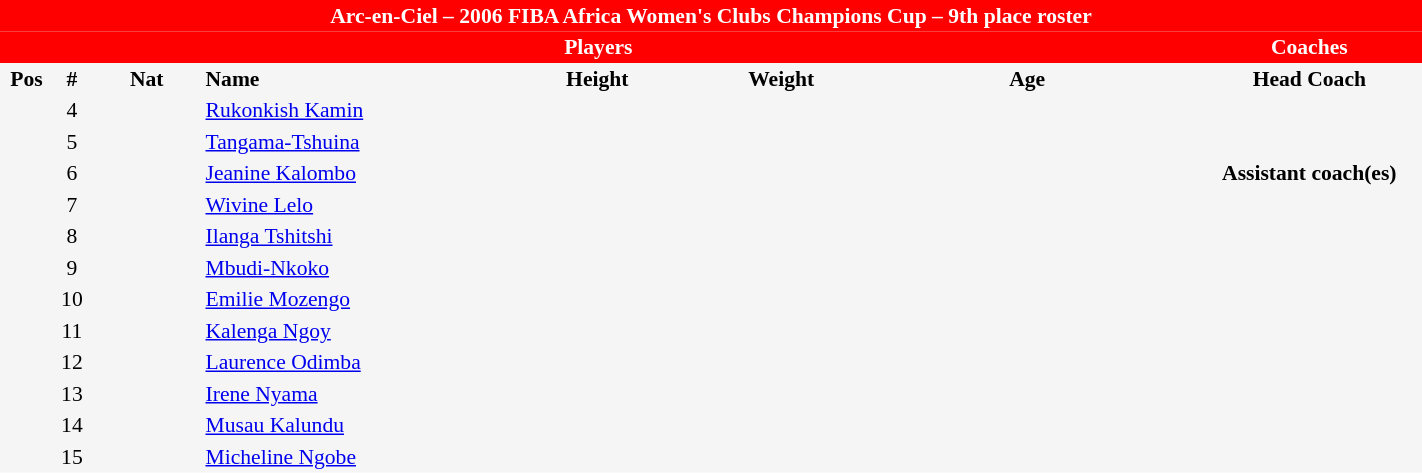<table border=0 cellpadding=2 cellspacing=0  |- bgcolor=#f5f5f5 style="text-align:center; font-size:90%;" width=75%>
<tr>
<td colspan="8" style="background: red; color: white"><strong>Arc-en-Ciel – 2006 FIBA Africa Women's Clubs Champions Cup – 9th place roster</strong></td>
</tr>
<tr>
<td colspan="7" style="background: red; color: white"><strong>Players</strong></td>
<td style="background: red; color: white"><strong>Coaches</strong></td>
</tr>
<tr style="background=#f5f5f5; color: black">
<th width=5px>Pos</th>
<th width=5px>#</th>
<th width=50px>Nat</th>
<th width=135px align=left>Name</th>
<th width=100px>Height</th>
<th width=70px>Weight</th>
<th width=160px>Age</th>
<th width=105px>Head Coach</th>
</tr>
<tr>
<td></td>
<td>4</td>
<td></td>
<td align=left><a href='#'>Rukonkish Kamin</a></td>
<td></td>
<td></td>
<td><span></span></td>
<td></td>
</tr>
<tr>
<td></td>
<td>5</td>
<td></td>
<td align=left><a href='#'>Tangama-Tshuina</a></td>
<td></td>
<td></td>
<td><span></span></td>
</tr>
<tr>
<td></td>
<td>6</td>
<td></td>
<td align=left><a href='#'>Jeanine Kalombo</a></td>
<td></td>
<td></td>
<td><span></span></td>
<td><strong>Assistant coach(es)</strong></td>
</tr>
<tr>
<td></td>
<td>7</td>
<td></td>
<td align=left><a href='#'>Wivine Lelo</a></td>
<td></td>
<td></td>
<td><span></span></td>
<td></td>
</tr>
<tr>
<td></td>
<td>8</td>
<td></td>
<td align=left><a href='#'>Ilanga Tshitshi</a></td>
<td></td>
<td></td>
<td><span></span></td>
<td></td>
</tr>
<tr>
<td></td>
<td>9</td>
<td></td>
<td align=left><a href='#'>Mbudi-Nkoko</a></td>
<td></td>
<td></td>
<td><span></span></td>
</tr>
<tr>
<td></td>
<td>10</td>
<td></td>
<td align=left><a href='#'>Emilie Mozengo</a></td>
<td></td>
<td></td>
<td><span></span></td>
</tr>
<tr>
<td></td>
<td>11</td>
<td></td>
<td align=left><a href='#'>Kalenga Ngoy</a></td>
<td></td>
<td></td>
<td><span></span></td>
</tr>
<tr>
<td></td>
<td>12</td>
<td></td>
<td align=left><a href='#'>Laurence Odimba</a></td>
<td></td>
<td></td>
<td><span></span></td>
</tr>
<tr>
<td></td>
<td>13</td>
<td></td>
<td align=left><a href='#'>Irene Nyama</a></td>
<td></td>
<td></td>
<td><span></span></td>
</tr>
<tr>
<td></td>
<td>14</td>
<td></td>
<td align=left><a href='#'>Musau Kalundu</a></td>
<td></td>
<td></td>
<td><span></span></td>
</tr>
<tr>
<td></td>
<td>15</td>
<td></td>
<td align=left><a href='#'>Micheline Ngobe</a></td>
<td></td>
<td></td>
<td><span></span></td>
</tr>
</table>
